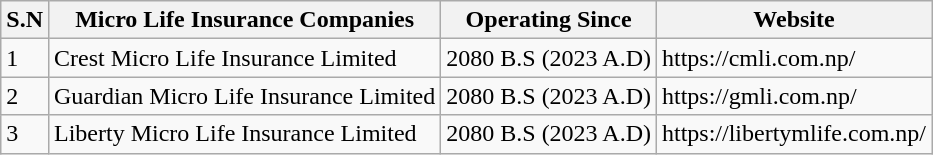<table class="wikitable">
<tr>
<th>S.N</th>
<th>Micro Life Insurance Companies</th>
<th>Operating Since</th>
<th>Website</th>
</tr>
<tr>
<td>1</td>
<td>Crest Micro Life Insurance Limited</td>
<td>2080 B.S (2023 A.D)</td>
<td>https://cmli.com.np/</td>
</tr>
<tr>
<td>2</td>
<td>Guardian Micro Life Insurance Limited</td>
<td>2080 B.S (2023 A.D)</td>
<td>https://gmli.com.np/</td>
</tr>
<tr>
<td>3</td>
<td>Liberty Micro Life Insurance Limited</td>
<td>2080 B.S (2023 A.D)</td>
<td>https://libertymlife.com.np/</td>
</tr>
</table>
